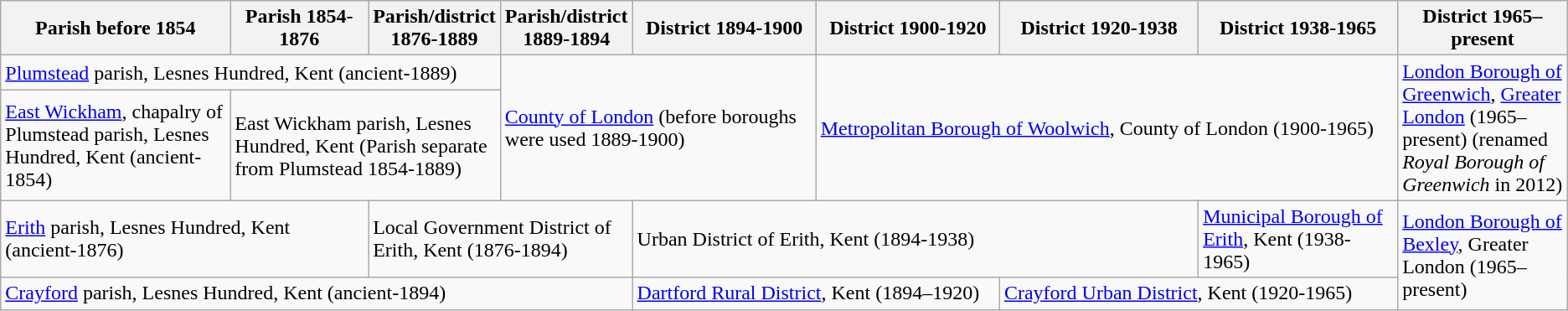<table class="wikitable">
<tr>
<th width=15%;>Parish before 1854</th>
<th width=9%;>Parish 1854-1876</th>
<th width=8%;>Parish/district 1876-1889</th>
<th width=7%;>Parish/district 1889-1894</th>
<th width=12%;>District 1894-1900</th>
<th width=12%;>District 1900-1920</th>
<th width=13%;>District 1920-1938</th>
<th width=13%;>District 1938-1965</th>
<th width=11%;>District 1965–present</th>
</tr>
<tr>
<td colspan="3"><a href='#'>Plumstead</a> parish, Lesnes Hundred, Kent (ancient-1889)</td>
<td colspan="2" rowspan="2"><a href='#'>County of London</a> (before boroughs were used 1889-1900)</td>
<td colspan="3" rowspan="2"><a href='#'>Metropolitan Borough of Woolwich</a>, County of London (1900-1965)</td>
<td rowspan="2"><a href='#'>London Borough of Greenwich</a>, <a href='#'>Greater London</a> (1965–present) (renamed <em>Royal Borough of Greenwich</em> in 2012)</td>
</tr>
<tr>
<td><a href='#'>East Wickham</a>, chapalry of Plumstead parish, Lesnes Hundred, Kent (ancient-1854)</td>
<td colspan="2">East Wickham parish, Lesnes Hundred, Kent (Parish separate from Plumstead 1854-1889)</td>
</tr>
<tr>
<td colspan="2"><a href='#'>Erith</a> parish, Lesnes Hundred, Kent (ancient-1876)</td>
<td colspan="2">Local Government District of Erith, Kent (1876-1894)</td>
<td colspan="3">Urban District of Erith, Kent (1894-1938)</td>
<td><a href='#'>Municipal Borough of Erith</a>, Kent (1938-1965)</td>
<td rowspan="2"><a href='#'>London Borough of Bexley</a>, Greater London  (1965–present)</td>
</tr>
<tr>
<td colspan="4"><a href='#'>Crayford</a> parish, Lesnes Hundred, Kent (ancient-1894)</td>
<td colspan="2"><a href='#'>Dartford Rural District</a>, Kent (1894–1920)</td>
<td colspan="2"><a href='#'>Crayford Urban District</a>, Kent (1920-1965)</td>
</tr>
</table>
